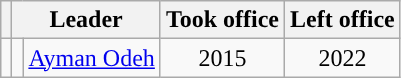<table class="wikitable" style="text-align: center;">
<tr>
<th><br></th>
<th colspan="2">Leader</th>
<th>Took office</th>
<th>Left office</th>
</tr>
<tr>
<td style="background: "></td>
<td></td>
<td><a href='#'>Ayman Odeh</a></td>
<td>2015</td>
<td>2022</td>
</tr>
</table>
